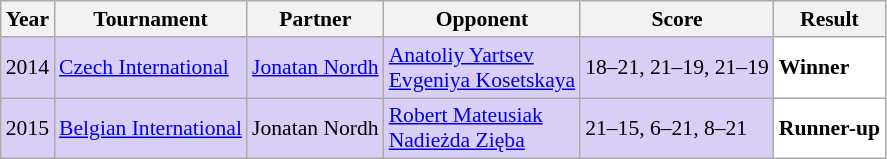<table class="sortable wikitable" style="font-size: 90%;">
<tr>
<th>Year</th>
<th>Tournament</th>
<th>Partner</th>
<th>Opponent</th>
<th>Score</th>
<th>Result</th>
</tr>
<tr style="background:#D8CEF6">
<td align="center">2014</td>
<td align="left"><a href='#'>Czech International</a></td>
<td align="left"> <a href='#'>Jonatan Nordh</a></td>
<td align="left"> <a href='#'>Anatoliy Yartsev</a><br> <a href='#'>Evgeniya Kosetskaya</a></td>
<td align="left">18–21, 21–19, 21–19</td>
<td style="text-align:left; background:white"> <strong>Winner</strong></td>
</tr>
<tr style="background:#D8CEF6">
<td align="center">2015</td>
<td align="left"><a href='#'>Belgian International</a></td>
<td align="left"> Jonatan Nordh</td>
<td align="left"> <a href='#'>Robert Mateusiak</a><br> <a href='#'>Nadieżda Zięba</a></td>
<td align="left">21–15, 6–21, 8–21</td>
<td style="text-align:left; background:white"> <strong>Runner-up</strong></td>
</tr>
</table>
